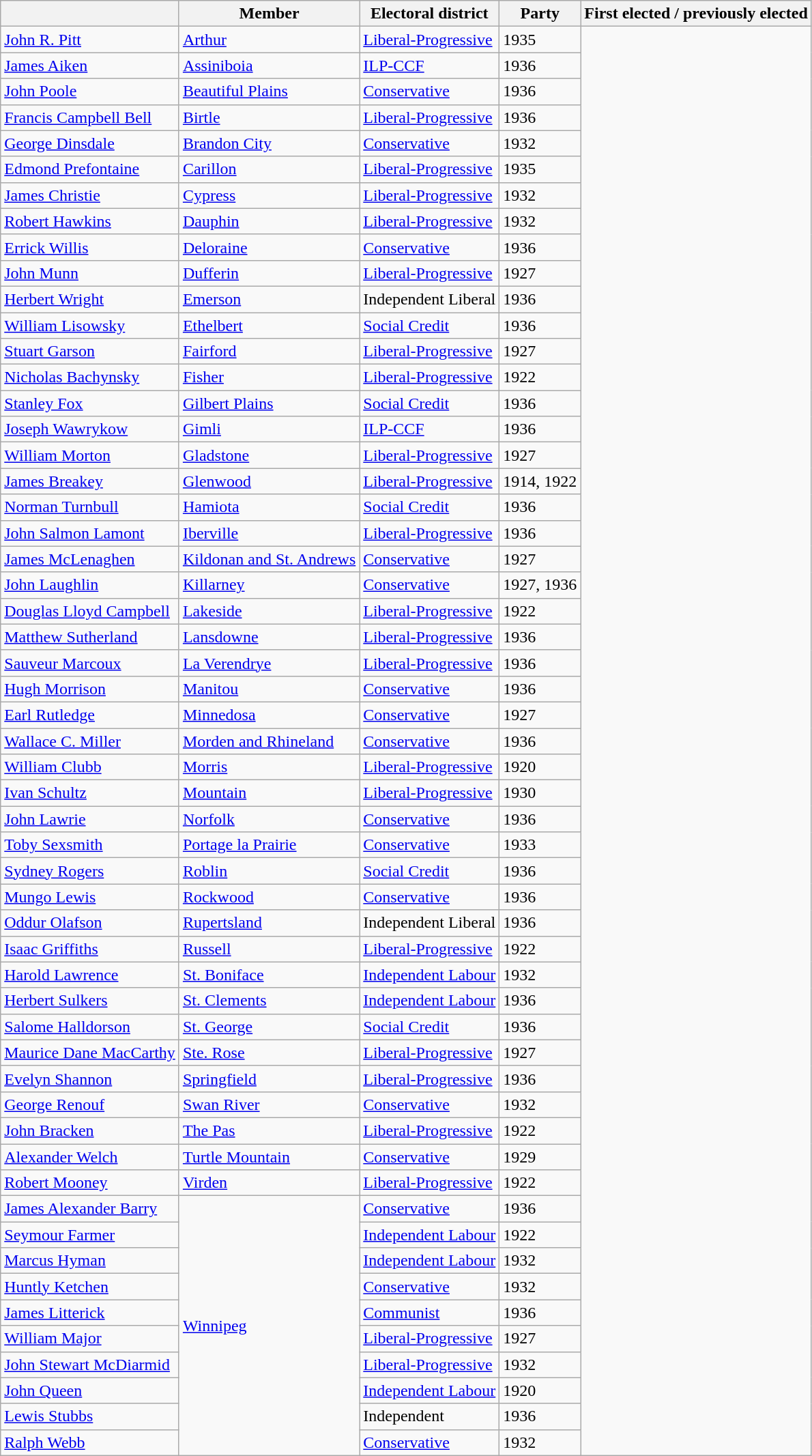<table class="wikitable sortable">
<tr>
<th></th>
<th>Member</th>
<th>Electoral district</th>
<th>Party</th>
<th>First elected / previously elected</th>
</tr>
<tr>
<td><a href='#'>John R. Pitt</a></td>
<td><a href='#'>Arthur</a></td>
<td><a href='#'>Liberal-Progressive</a></td>
<td>1935</td>
</tr>
<tr>
<td><a href='#'>James Aiken</a></td>
<td><a href='#'>Assiniboia</a></td>
<td><a href='#'>ILP-CCF</a></td>
<td>1936</td>
</tr>
<tr>
<td><a href='#'>John Poole</a></td>
<td><a href='#'>Beautiful Plains</a></td>
<td><a href='#'>Conservative</a></td>
<td>1936</td>
</tr>
<tr>
<td><a href='#'>Francis Campbell Bell</a></td>
<td><a href='#'>Birtle</a></td>
<td><a href='#'>Liberal-Progressive</a></td>
<td>1936</td>
</tr>
<tr>
<td><a href='#'>George Dinsdale</a></td>
<td><a href='#'>Brandon City</a></td>
<td><a href='#'>Conservative</a></td>
<td>1932</td>
</tr>
<tr>
<td><a href='#'>Edmond Prefontaine</a></td>
<td><a href='#'>Carillon</a></td>
<td><a href='#'>Liberal-Progressive</a></td>
<td>1935</td>
</tr>
<tr>
<td><a href='#'>James Christie</a></td>
<td><a href='#'>Cypress</a></td>
<td><a href='#'>Liberal-Progressive</a></td>
<td>1932</td>
</tr>
<tr>
<td><a href='#'>Robert Hawkins</a></td>
<td><a href='#'>Dauphin</a></td>
<td><a href='#'>Liberal-Progressive</a></td>
<td>1932</td>
</tr>
<tr>
<td><a href='#'>Errick Willis</a></td>
<td><a href='#'>Deloraine</a></td>
<td><a href='#'>Conservative</a></td>
<td>1936</td>
</tr>
<tr>
<td><a href='#'>John Munn</a></td>
<td><a href='#'>Dufferin</a></td>
<td><a href='#'>Liberal-Progressive</a></td>
<td>1927</td>
</tr>
<tr>
<td><a href='#'>Herbert Wright</a></td>
<td><a href='#'>Emerson</a></td>
<td>Independent Liberal</td>
<td>1936</td>
</tr>
<tr>
<td><a href='#'>William Lisowsky</a></td>
<td><a href='#'>Ethelbert</a></td>
<td><a href='#'>Social Credit</a></td>
<td>1936</td>
</tr>
<tr>
<td><a href='#'>Stuart Garson</a></td>
<td><a href='#'>Fairford</a></td>
<td><a href='#'>Liberal-Progressive</a></td>
<td>1927</td>
</tr>
<tr>
<td><a href='#'>Nicholas Bachynsky</a></td>
<td><a href='#'>Fisher</a></td>
<td><a href='#'>Liberal-Progressive</a></td>
<td>1922</td>
</tr>
<tr>
<td><a href='#'>Stanley Fox</a></td>
<td><a href='#'>Gilbert Plains</a></td>
<td><a href='#'>Social Credit</a></td>
<td>1936</td>
</tr>
<tr>
<td><a href='#'>Joseph Wawrykow</a></td>
<td><a href='#'>Gimli</a></td>
<td><a href='#'>ILP-CCF</a></td>
<td>1936</td>
</tr>
<tr>
<td><a href='#'>William Morton</a></td>
<td><a href='#'>Gladstone</a></td>
<td><a href='#'>Liberal-Progressive</a></td>
<td>1927</td>
</tr>
<tr>
<td><a href='#'>James Breakey</a></td>
<td><a href='#'>Glenwood</a></td>
<td><a href='#'>Liberal-Progressive</a></td>
<td>1914, 1922</td>
</tr>
<tr>
<td><a href='#'>Norman Turnbull</a></td>
<td><a href='#'>Hamiota</a></td>
<td><a href='#'>Social Credit</a></td>
<td>1936</td>
</tr>
<tr>
<td><a href='#'>John Salmon Lamont</a></td>
<td><a href='#'>Iberville</a></td>
<td><a href='#'>Liberal-Progressive</a></td>
<td>1936</td>
</tr>
<tr>
<td><a href='#'>James McLenaghen</a></td>
<td><a href='#'>Kildonan and St. Andrews</a></td>
<td><a href='#'>Conservative</a></td>
<td>1927</td>
</tr>
<tr>
<td><a href='#'>John Laughlin</a></td>
<td><a href='#'>Killarney</a></td>
<td><a href='#'>Conservative</a></td>
<td>1927, 1936</td>
</tr>
<tr>
<td><a href='#'>Douglas Lloyd Campbell</a></td>
<td><a href='#'>Lakeside</a></td>
<td><a href='#'>Liberal-Progressive</a></td>
<td>1922</td>
</tr>
<tr>
<td><a href='#'>Matthew Sutherland</a></td>
<td><a href='#'>Lansdowne</a></td>
<td><a href='#'>Liberal-Progressive</a></td>
<td>1936</td>
</tr>
<tr>
<td><a href='#'>Sauveur Marcoux</a></td>
<td><a href='#'>La Verendrye</a></td>
<td><a href='#'>Liberal-Progressive</a></td>
<td>1936</td>
</tr>
<tr>
<td><a href='#'>Hugh Morrison</a></td>
<td><a href='#'>Manitou</a></td>
<td><a href='#'>Conservative</a></td>
<td>1936</td>
</tr>
<tr>
<td><a href='#'>Earl Rutledge</a></td>
<td><a href='#'>Minnedosa</a></td>
<td><a href='#'>Conservative</a></td>
<td>1927</td>
</tr>
<tr>
<td><a href='#'>Wallace C. Miller</a></td>
<td><a href='#'>Morden and Rhineland</a></td>
<td><a href='#'>Conservative</a></td>
<td>1936</td>
</tr>
<tr>
<td><a href='#'>William Clubb</a></td>
<td><a href='#'>Morris</a></td>
<td><a href='#'>Liberal-Progressive</a></td>
<td>1920</td>
</tr>
<tr>
<td><a href='#'>Ivan Schultz</a></td>
<td><a href='#'>Mountain</a></td>
<td><a href='#'>Liberal-Progressive</a></td>
<td>1930</td>
</tr>
<tr>
<td><a href='#'>John Lawrie</a></td>
<td><a href='#'>Norfolk</a></td>
<td><a href='#'>Conservative</a></td>
<td>1936</td>
</tr>
<tr>
<td><a href='#'>Toby Sexsmith</a></td>
<td><a href='#'>Portage la Prairie</a></td>
<td><a href='#'>Conservative</a></td>
<td>1933</td>
</tr>
<tr>
<td><a href='#'>Sydney Rogers</a></td>
<td><a href='#'>Roblin</a></td>
<td><a href='#'>Social Credit</a></td>
<td>1936</td>
</tr>
<tr>
<td><a href='#'>Mungo Lewis</a></td>
<td><a href='#'>Rockwood</a></td>
<td><a href='#'>Conservative</a></td>
<td>1936</td>
</tr>
<tr>
<td><a href='#'>Oddur Olafson</a></td>
<td><a href='#'>Rupertsland</a></td>
<td>Independent Liberal</td>
<td>1936</td>
</tr>
<tr>
<td><a href='#'>Isaac Griffiths</a></td>
<td><a href='#'>Russell</a></td>
<td><a href='#'>Liberal-Progressive</a></td>
<td>1922</td>
</tr>
<tr>
<td><a href='#'>Harold Lawrence</a></td>
<td><a href='#'>St. Boniface</a></td>
<td><a href='#'>Independent Labour</a></td>
<td>1932</td>
</tr>
<tr>
<td><a href='#'>Herbert Sulkers</a></td>
<td><a href='#'>St. Clements</a></td>
<td><a href='#'>Independent Labour</a></td>
<td>1936</td>
</tr>
<tr>
<td><a href='#'>Salome Halldorson</a></td>
<td><a href='#'>St. George</a></td>
<td><a href='#'>Social Credit</a></td>
<td>1936</td>
</tr>
<tr>
<td><a href='#'>Maurice Dane MacCarthy</a></td>
<td><a href='#'>Ste. Rose</a></td>
<td><a href='#'>Liberal-Progressive</a></td>
<td>1927</td>
</tr>
<tr>
<td><a href='#'>Evelyn Shannon</a></td>
<td><a href='#'>Springfield</a></td>
<td><a href='#'>Liberal-Progressive</a></td>
<td>1936</td>
</tr>
<tr>
<td><a href='#'>George Renouf</a></td>
<td><a href='#'>Swan River</a></td>
<td><a href='#'>Conservative</a></td>
<td>1932</td>
</tr>
<tr>
<td><a href='#'>John Bracken</a></td>
<td><a href='#'>The Pas</a></td>
<td><a href='#'>Liberal-Progressive</a></td>
<td>1922</td>
</tr>
<tr>
<td><a href='#'>Alexander Welch</a></td>
<td><a href='#'>Turtle Mountain</a></td>
<td><a href='#'>Conservative</a></td>
<td>1929</td>
</tr>
<tr>
<td><a href='#'>Robert Mooney</a></td>
<td><a href='#'>Virden</a></td>
<td><a href='#'>Liberal-Progressive</a></td>
<td>1922</td>
</tr>
<tr>
<td><a href='#'>James Alexander Barry</a></td>
<td rowspan=10><a href='#'>Winnipeg</a></td>
<td><a href='#'>Conservative</a></td>
<td>1936</td>
</tr>
<tr>
<td><a href='#'>Seymour Farmer</a></td>
<td><a href='#'>Independent Labour</a></td>
<td>1922</td>
</tr>
<tr>
<td><a href='#'>Marcus Hyman</a></td>
<td><a href='#'>Independent Labour</a></td>
<td>1932</td>
</tr>
<tr>
<td><a href='#'>Huntly Ketchen</a></td>
<td><a href='#'>Conservative</a></td>
<td>1932</td>
</tr>
<tr>
<td><a href='#'>James Litterick</a></td>
<td><a href='#'>Communist</a></td>
<td>1936</td>
</tr>
<tr>
<td><a href='#'>William Major</a></td>
<td><a href='#'>Liberal-Progressive</a></td>
<td>1927</td>
</tr>
<tr>
<td><a href='#'>John Stewart McDiarmid</a></td>
<td><a href='#'>Liberal-Progressive</a></td>
<td>1932</td>
</tr>
<tr>
<td><a href='#'>John Queen</a></td>
<td><a href='#'>Independent Labour</a></td>
<td>1920</td>
</tr>
<tr>
<td><a href='#'>Lewis Stubbs</a></td>
<td>Independent</td>
<td>1936</td>
</tr>
<tr>
<td><a href='#'>Ralph Webb</a></td>
<td><a href='#'>Conservative</a></td>
<td>1932</td>
</tr>
</table>
